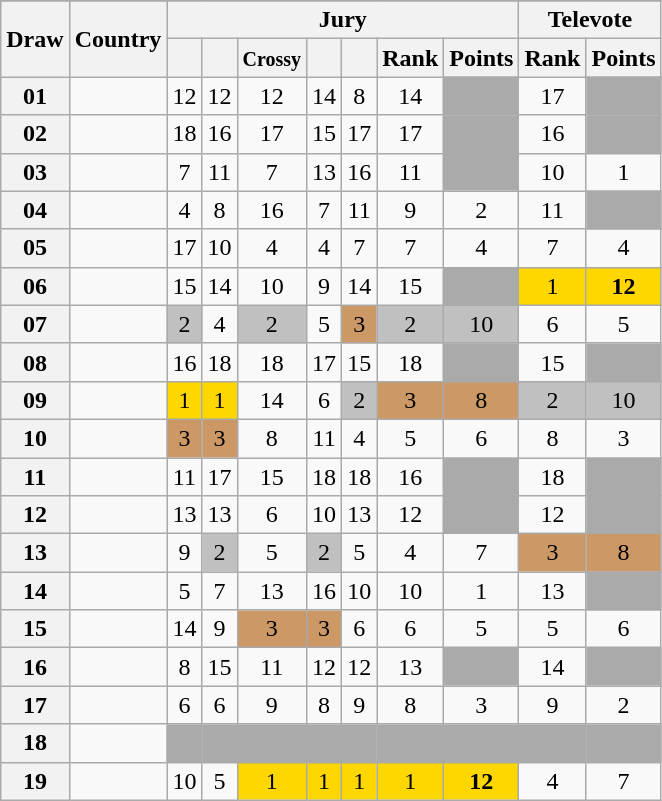<table class="sortable wikitable collapsible plainrowheaders" style="text-align:center;">
<tr>
</tr>
<tr>
<th scope="col" rowspan="2">Draw</th>
<th scope="col" rowspan="2">Country</th>
<th scope="col" colspan="7">Jury</th>
<th scope="col" colspan="2">Televote</th>
</tr>
<tr>
<th scope="col"><small></small></th>
<th scope="col"><small></small></th>
<th scope="col"><small>Crossy</small></th>
<th scope="col"><small></small></th>
<th scope="col"><small></small></th>
<th scope="col">Rank</th>
<th scope="col">Points</th>
<th scope="col">Rank</th>
<th scope="col">Points</th>
</tr>
<tr>
<th scope="row" style="text-align:center;">01</th>
<td style="text-align:left;"></td>
<td>12</td>
<td>12</td>
<td>12</td>
<td>14</td>
<td>8</td>
<td>14</td>
<td style="background:#AAAAAA;"></td>
<td>17</td>
<td style="background:#AAAAAA;"></td>
</tr>
<tr>
<th scope="row" style="text-align:center;">02</th>
<td style="text-align:left;"></td>
<td>18</td>
<td>16</td>
<td>17</td>
<td>15</td>
<td>17</td>
<td>17</td>
<td style="background:#AAAAAA;"></td>
<td>16</td>
<td style="background:#AAAAAA;"></td>
</tr>
<tr>
<th scope="row" style="text-align:center;">03</th>
<td style="text-align:left;"></td>
<td>7</td>
<td>11</td>
<td>7</td>
<td>13</td>
<td>16</td>
<td>11</td>
<td style="background:#AAAAAA;"></td>
<td>10</td>
<td>1</td>
</tr>
<tr>
<th scope="row" style="text-align:center;">04</th>
<td style="text-align:left;"></td>
<td>4</td>
<td>8</td>
<td>16</td>
<td>7</td>
<td>11</td>
<td>9</td>
<td>2</td>
<td>11</td>
<td style="background:#AAAAAA;"></td>
</tr>
<tr>
<th scope="row" style="text-align:center;">05</th>
<td style="text-align:left;"></td>
<td>17</td>
<td>10</td>
<td>4</td>
<td>4</td>
<td>7</td>
<td>7</td>
<td>4</td>
<td>7</td>
<td>4</td>
</tr>
<tr>
<th scope="row" style="text-align:center;">06</th>
<td style="text-align:left;"></td>
<td>15</td>
<td>14</td>
<td>10</td>
<td>9</td>
<td>14</td>
<td>15</td>
<td style="background:#AAAAAA;"></td>
<td style="background:gold;">1</td>
<td style="background:gold;"><strong>12</strong></td>
</tr>
<tr>
<th scope="row" style="text-align:center;">07</th>
<td style="text-align:left;"></td>
<td style="background:silver;">2</td>
<td>4</td>
<td style="background:silver;">2</td>
<td>5</td>
<td style="background:#CC9966;">3</td>
<td style="background:silver;">2</td>
<td style="background:silver;">10</td>
<td>6</td>
<td>5</td>
</tr>
<tr>
<th scope="row" style="text-align:center;">08</th>
<td style="text-align:left;"></td>
<td>16</td>
<td>18</td>
<td>18</td>
<td>17</td>
<td>15</td>
<td>18</td>
<td style="background:#AAAAAA;"></td>
<td>15</td>
<td style="background:#AAAAAA;"></td>
</tr>
<tr>
<th scope="row" style="text-align:center;">09</th>
<td style="text-align:left;"></td>
<td style="background:gold;">1</td>
<td style="background:gold;">1</td>
<td>14</td>
<td>6</td>
<td style="background:silver;">2</td>
<td style="background:#CC9966;">3</td>
<td style="background:#CC9966;">8</td>
<td style="background:silver;">2</td>
<td style="background:silver;">10</td>
</tr>
<tr>
<th scope="row" style="text-align:center;">10</th>
<td style="text-align:left;"></td>
<td style="background:#CC9966;">3</td>
<td style="background:#CC9966;">3</td>
<td>8</td>
<td>11</td>
<td>4</td>
<td>5</td>
<td>6</td>
<td>8</td>
<td>3</td>
</tr>
<tr>
<th scope="row" style="text-align:center;">11</th>
<td style="text-align:left;"></td>
<td>11</td>
<td>17</td>
<td>15</td>
<td>18</td>
<td>18</td>
<td>16</td>
<td style="background:#AAAAAA;"></td>
<td>18</td>
<td style="background:#AAAAAA;"></td>
</tr>
<tr>
<th scope="row" style="text-align:center;">12</th>
<td style="text-align:left;"></td>
<td>13</td>
<td>13</td>
<td>6</td>
<td>10</td>
<td>13</td>
<td>12</td>
<td style="background:#AAAAAA;"></td>
<td>12</td>
<td style="background:#AAAAAA;"></td>
</tr>
<tr>
<th scope="row" style="text-align:center;">13</th>
<td style="text-align:left;"></td>
<td>9</td>
<td style="background:silver;">2</td>
<td>5</td>
<td style="background:silver;">2</td>
<td>5</td>
<td>4</td>
<td>7</td>
<td style="background:#CC9966;">3</td>
<td style="background:#CC9966;">8</td>
</tr>
<tr>
<th scope="row" style="text-align:center;">14</th>
<td style="text-align:left;"></td>
<td>5</td>
<td>7</td>
<td>13</td>
<td>16</td>
<td>10</td>
<td>10</td>
<td>1</td>
<td>13</td>
<td style="background:#AAAAAA;"></td>
</tr>
<tr>
<th scope="row" style="text-align:center;">15</th>
<td style="text-align:left;"></td>
<td>14</td>
<td>9</td>
<td style="background:#CC9966;">3</td>
<td style="background:#CC9966;">3</td>
<td>6</td>
<td>6</td>
<td>5</td>
<td>5</td>
<td>6</td>
</tr>
<tr>
<th scope="row" style="text-align:center;">16</th>
<td style="text-align:left;"></td>
<td>8</td>
<td>15</td>
<td>11</td>
<td>12</td>
<td>12</td>
<td>13</td>
<td style="background:#AAAAAA;"></td>
<td>14</td>
<td style="background:#AAAAAA;"></td>
</tr>
<tr>
<th scope="row" style="text-align:center;">17</th>
<td style="text-align:left;"></td>
<td>6</td>
<td>6</td>
<td>9</td>
<td>8</td>
<td>9</td>
<td>8</td>
<td>3</td>
<td>9</td>
<td>2</td>
</tr>
<tr class="sortbottom">
<th scope="row" style="text-align:center;">18</th>
<td style="text-align:left;"></td>
<td style="background:#AAAAAA;"></td>
<td style="background:#AAAAAA;"></td>
<td style="background:#AAAAAA;"></td>
<td style="background:#AAAAAA;"></td>
<td style="background:#AAAAAA;"></td>
<td style="background:#AAAAAA;"></td>
<td style="background:#AAAAAA;"></td>
<td style="background:#AAAAAA;"></td>
<td style="background:#AAAAAA;"></td>
</tr>
<tr>
<th scope="row" style="text-align:center;">19</th>
<td style="text-align:left;"></td>
<td>10</td>
<td>5</td>
<td style="background:gold;">1</td>
<td style="background:gold;">1</td>
<td style="background:gold;">1</td>
<td style="background:gold;">1</td>
<td style="background:gold;"><strong>12</strong></td>
<td>4</td>
<td>7</td>
</tr>
</table>
